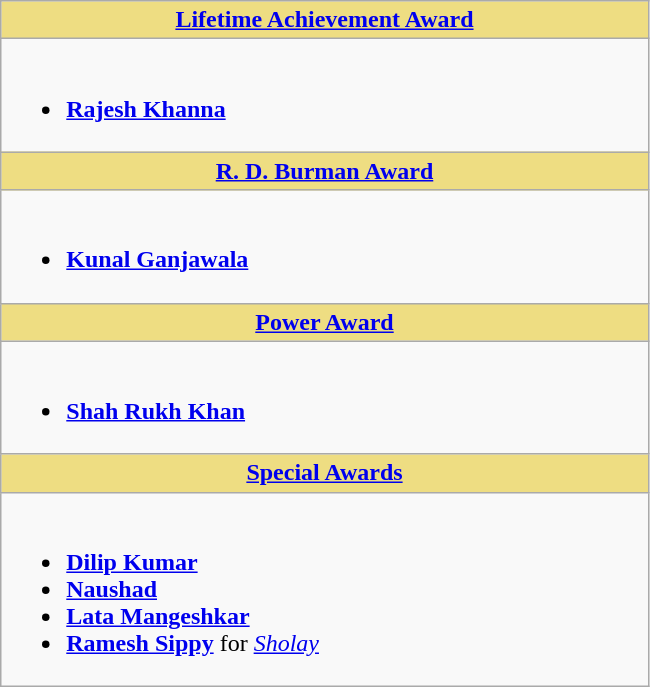<table class="wikitable">
<tr>
<th style="background:#EEDD82; width:50%; colspan=2"><a href='#'>Lifetime Achievement Award</a></th>
</tr>
<tr>
<td colspan=2><br><ul><li><strong><a href='#'>Rajesh Khanna</a></strong></li></ul></td>
</tr>
<tr>
<th style="background:#EEDD82; width:50%;"><a href='#'>R. D. Burman Award</a></th>
</tr>
<tr>
<td><br><ul><li><strong><a href='#'>Kunal Ganjawala</a></strong></li></ul></td>
</tr>
<tr>
<th style="background:#EEDD82; width:50%;"><a href='#'>Power Award</a></th>
</tr>
<tr>
<td><br><ul><li><strong><a href='#'>Shah Rukh Khan</a></strong></li></ul></td>
</tr>
<tr>
<th style="background:#EEDD82; width:50%;"><a href='#'>Special Awards</a></th>
</tr>
<tr>
<td><br><ul><li><strong><a href='#'>Dilip Kumar</a></strong></li><li><strong><a href='#'>Naushad</a></strong></li><li><strong><a href='#'>Lata Mangeshkar</a></strong></li><li><strong><a href='#'>Ramesh Sippy</a></strong> for <em><a href='#'>Sholay</a></em></li></ul></td>
</tr>
</table>
